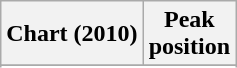<table class="wikitable sortable plainrowheaders">
<tr>
<th>Chart (2010)</th>
<th>Peak<br>position</th>
</tr>
<tr>
</tr>
<tr>
</tr>
<tr>
</tr>
</table>
